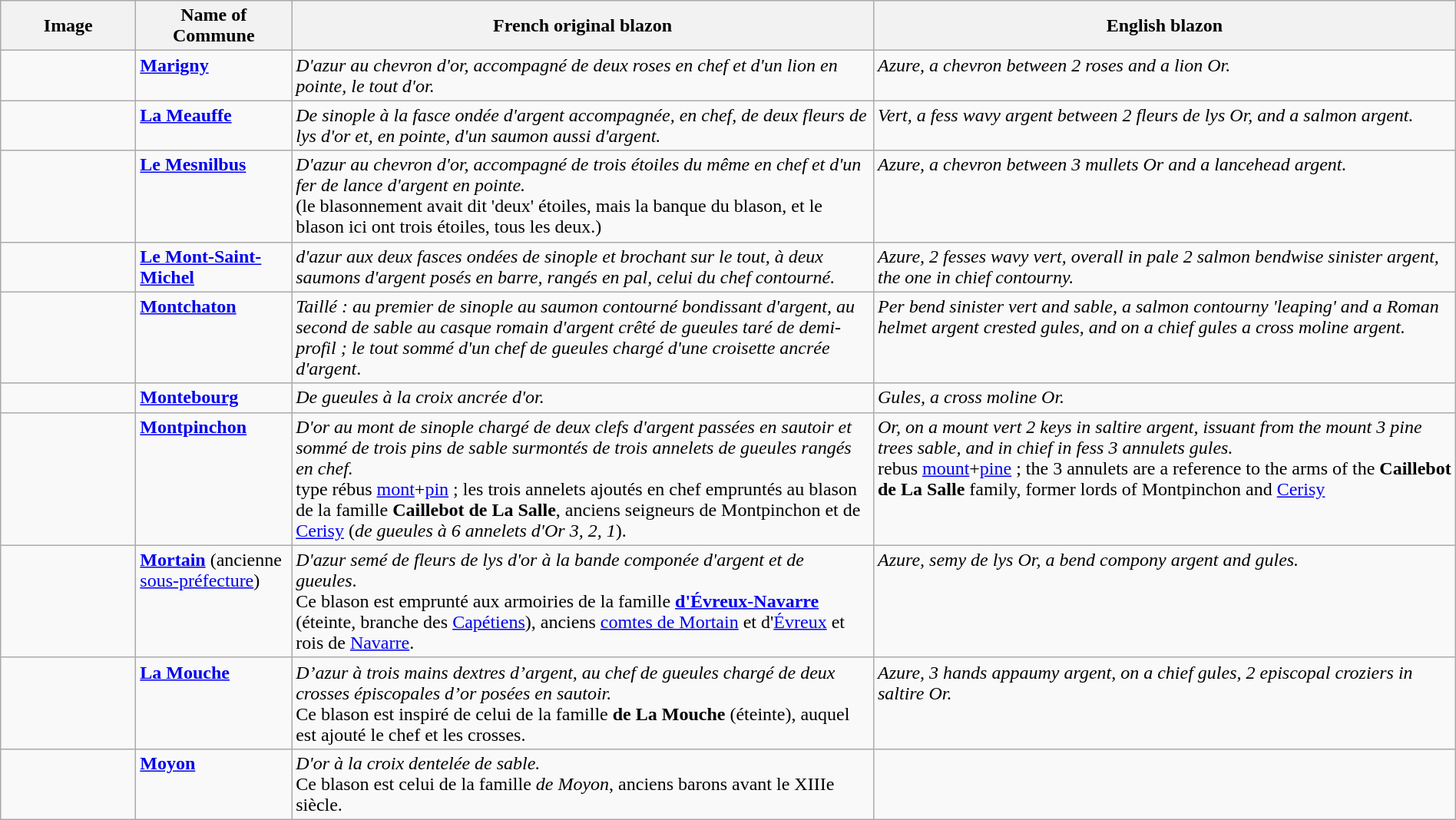<table class="wikitable" style="width:100%;">
<tr>
<th style="width:110px;">Image</th>
<th>Name of Commune</th>
<th style="width:40%;">French original blazon</th>
<th style="width:40%;">English blazon</th>
</tr>
<tr valign=top>
<td align=center></td>
<td><strong><a href='#'>Marigny</a></strong></td>
<td><em>D'azur au chevron d'or, accompagné de deux roses en chef et d'un lion en pointe, le tout d'or.</em> </td>
<td><em>Azure, a chevron between 2 roses and a lion Or.</em></td>
</tr>
<tr valign=top>
<td align=center></td>
<td><strong><a href='#'>La Meauffe</a></strong></td>
<td><em>De sinople à la fasce ondée d'argent accompagnée, en chef, de deux fleurs de lys d'or et, en pointe, d'un saumon aussi d'argent.</em></td>
<td><em>Vert, a fess wavy argent between 2 fleurs de lys Or, and a salmon argent.</em></td>
</tr>
<tr valign=top>
<td align=center></td>
<td><strong><a href='#'>Le Mesnilbus</a></strong></td>
<td><em>D'azur au chevron d'or, accompagné de trois étoiles du même en chef et d'un fer de lance d'argent en pointe.</em> <br>(le blasonnement avait dit 'deux' étoiles, mais la banque du blason, et le blason ici ont trois étoiles, tous les deux.)</td>
<td><em>Azure, a chevron between 3 mullets Or and a lancehead argent.</em></td>
</tr>
<tr valign=top>
<td align=center></td>
<td><strong><a href='#'>Le Mont-Saint-Michel</a></strong></td>
<td><em>d'azur aux deux fasces ondées de sinople et brochant sur le tout, à deux saumons d'argent posés en barre, rangés en pal, celui du chef contourné.</em></td>
<td><em>Azure, 2 fesses wavy vert, overall in pale 2 salmon bendwise sinister argent, the one in chief contourny.</em></td>
</tr>
<tr valign=top>
<td align=center></td>
<td><strong><a href='#'>Montchaton</a></strong></td>
<td><em>Taillé : au premier de sinople au saumon contourné bondissant d'argent, au second de sable au casque romain d'argent crêté de gueules taré de demi-profil ; le tout sommé d'un chef de gueules chargé d'une croisette ancrée d'argent</em>.</td>
<td><em>Per bend sinister vert and sable, a salmon contourny 'leaping' and a Roman helmet argent crested gules, and on a chief gules a cross moline argent.</em></td>
</tr>
<tr valign=top>
<td align=center></td>
<td><strong><a href='#'>Montebourg</a></strong></td>
<td><em>De gueules à la croix ancrée d'or.</em> </td>
<td><em>Gules, a cross moline Or.</em></td>
</tr>
<tr valign=top>
<td align=center></td>
<td><strong><a href='#'>Montpinchon</a></strong></td>
<td><em>D'or au mont de sinople chargé de deux clefs d'argent passées en sautoir et sommé de trois pins de sable surmontés de trois annelets de gueules rangés en chef.</em><br>type rébus <a href='#'>mont</a>+<a href='#'>pin</a> ; les trois annelets ajoutés en chef empruntés au blason de la famille <strong>Caillebot de La Salle</strong>, anciens seigneurs de Montpinchon et de <a href='#'>Cerisy</a> (<em>de gueules à 6 annelets d'Or 3, 2, 1</em>).</td>
<td><em>Or, on a mount vert 2 keys in saltire argent, issuant from the mount 3 pine trees sable, and in chief in fess 3 annulets gules.</em><br>rebus <a href='#'>mount</a>+<a href='#'>pine</a> ; the 3 annulets are a reference to the arms of the <strong>Caillebot de La Salle</strong> family, former lords of Montpinchon and <a href='#'>Cerisy</a></td>
</tr>
<tr valign=top>
<td align=center></td>
<td><strong><a href='#'>Mortain</a></strong> (ancienne <a href='#'>sous-préfecture</a>)</td>
<td><em>D'azur semé de fleurs de lys d'or à la bande componée d'argent et de gueules</em>.<br>Ce blason est emprunté aux armoiries de la famille <strong><a href='#'>d'Évreux-Navarre</a></strong> (éteinte, branche des <a href='#'>Capétiens</a>), anciens <a href='#'>comtes de Mortain</a> et d'<a href='#'>Évreux</a> et rois de <a href='#'>Navarre</a>.</td>
<td><em>Azure, semy de lys Or, a bend compony argent and gules.</em><br></td>
</tr>
<tr valign=top>
<td align=center></td>
<td><strong><a href='#'>La Mouche</a></strong></td>
<td><em>D’azur à trois mains dextres d’argent, au chef de gueules chargé de deux crosses épiscopales d’or posées en sautoir.</em><br>Ce blason est inspiré de celui de la famille <strong>de La Mouche</strong> (éteinte), auquel est ajouté le chef et les crosses.</td>
<td><em>Azure, 3 hands appaumy argent, on a chief gules, 2 episcopal croziers in saltire Or.</em></td>
</tr>
<tr valign=top>
<td align=center></td>
<td><strong><a href='#'>Moyon</a></strong></td>
<td><em>D'or à la croix dentelée de sable.</em><br>Ce blason est celui de la famille <em>de Moyon</em>, anciens barons avant le XIIIe siècle.</td>
<td></td>
</tr>
</table>
